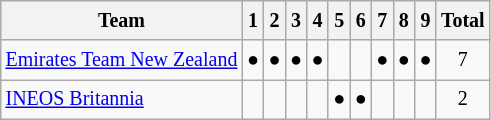<table class="wikitable" style="font-size:10pt;line-height:1.5;text-align: center;">
<tr>
<th>Team</th>
<th>1</th>
<th>2</th>
<th>3</th>
<th>4</th>
<th>5</th>
<th>6</th>
<th>7</th>
<th>8</th>
<th>9</th>
<th>Total</th>
</tr>
<tr>
<td align=left> <a href='#'>Emirates Team New Zealand</a></td>
<td>●</td>
<td>●</td>
<td>●</td>
<td>●</td>
<td></td>
<td></td>
<td>●</td>
<td>●</td>
<td>●</td>
<td>7</td>
</tr>
<tr>
<td align=left> <a href='#'>INEOS Britannia</a></td>
<td></td>
<td></td>
<td></td>
<td></td>
<td>●</td>
<td>●</td>
<td></td>
<td></td>
<td></td>
<td>2</td>
</tr>
</table>
